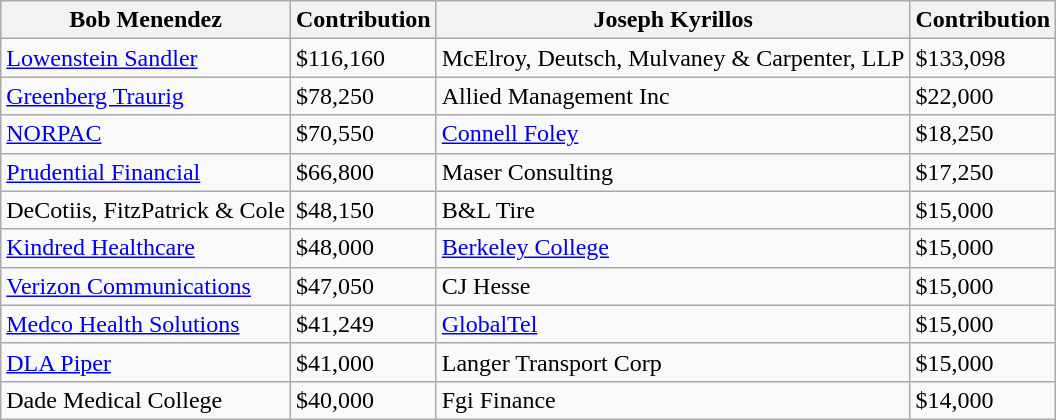<table class="wikitable sortable">
<tr>
<th>Bob Menendez</th>
<th>Contribution</th>
<th>Joseph Kyrillos</th>
<th>Contribution</th>
</tr>
<tr>
<td><a href='#'>Lowenstein Sandler</a></td>
<td>$116,160</td>
<td>McElroy, Deutsch, Mulvaney & Carpenter, LLP</td>
<td>$133,098</td>
</tr>
<tr>
<td><a href='#'>Greenberg Traurig</a></td>
<td>$78,250</td>
<td>Allied Management Inc</td>
<td>$22,000</td>
</tr>
<tr>
<td><a href='#'>NORPAC</a></td>
<td>$70,550</td>
<td><a href='#'>Connell Foley</a></td>
<td>$18,250</td>
</tr>
<tr>
<td><a href='#'>Prudential Financial</a></td>
<td>$66,800</td>
<td>Maser Consulting</td>
<td>$17,250</td>
</tr>
<tr>
<td>DeCotiis, FitzPatrick & Cole</td>
<td>$48,150</td>
<td>B&L Tire</td>
<td>$15,000</td>
</tr>
<tr>
<td><a href='#'>Kindred Healthcare</a></td>
<td>$48,000</td>
<td><a href='#'>Berkeley College</a></td>
<td>$15,000</td>
</tr>
<tr>
<td><a href='#'>Verizon Communications</a></td>
<td>$47,050</td>
<td>CJ Hesse</td>
<td>$15,000</td>
</tr>
<tr>
<td><a href='#'>Medco Health Solutions</a></td>
<td>$41,249</td>
<td><a href='#'>GlobalTel</a></td>
<td>$15,000</td>
</tr>
<tr>
<td><a href='#'>DLA Piper</a></td>
<td>$41,000</td>
<td>Langer Transport Corp</td>
<td>$15,000</td>
</tr>
<tr>
<td>Dade Medical College</td>
<td>$40,000</td>
<td>Fgi Finance</td>
<td>$14,000</td>
</tr>
</table>
